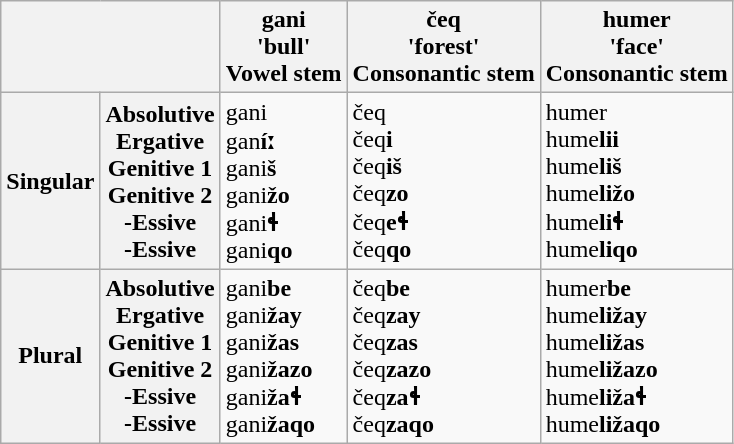<table class="wikitable">
<tr>
<th colspan="2"> </th>
<th colspan="1">gani<br>'bull'<br>Vowel stem</th>
<th colspan="1">čeq<br>'forest'<br>Consonantic stem</th>
<th colspan="1">humer<br>'face'<br>Consonantic stem</th>
</tr>
<tr>
<th>Singular</th>
<th>Absolutive<br>Ergative<br>Genitive 1<br>Genitive 2<br>-Essive<br>-Essive</th>
<td>gani<br>gan<strong>íː</strong><br>gani<strong>š</strong><br>gani<strong>žo</strong><br>gani<strong>ɬ</strong><br>gani<strong>qo</strong></td>
<td>čeq<br>čeq<strong>i</strong><br>čeq<strong>iš</strong><br>čeq<strong>zo</strong><br>čeq<strong>eɬ</strong><br>čeq<strong>qo</strong></td>
<td>humer<br>hume<strong>lii</strong><br>hume<strong>liš</strong><br>hume<strong>ližo</strong><br>hume<strong>liɬ</strong><br>hume<strong>liqo</strong></td>
</tr>
<tr>
<th>Plural</th>
<th>Absolutive<br>Ergative<br>Genitive 1<br>Genitive 2<br>-Essive<br>-Essive</th>
<td>gani<strong>be</strong><br>gani<strong>žay</strong><br>gani<strong>žas</strong><br>gani<strong>žazo</strong><br>gani<strong>žaɬ</strong><br>gani<strong>žaqo</strong></td>
<td>čeq<strong>be</strong><br>čeq<strong>zay</strong><br>čeq<strong>zas</strong><br>čeq<strong>zazo</strong><br>čeq<strong>zaɬ</strong><br>čeq<strong>zaqo</strong></td>
<td>humer<strong>be</strong><br>hume<strong>ližay</strong><br>hume<strong>ližas</strong><br>hume<strong>ližazo</strong><br>hume<strong>ližaɬ</strong><br>hume<strong>ližaqo</strong></td>
</tr>
</table>
